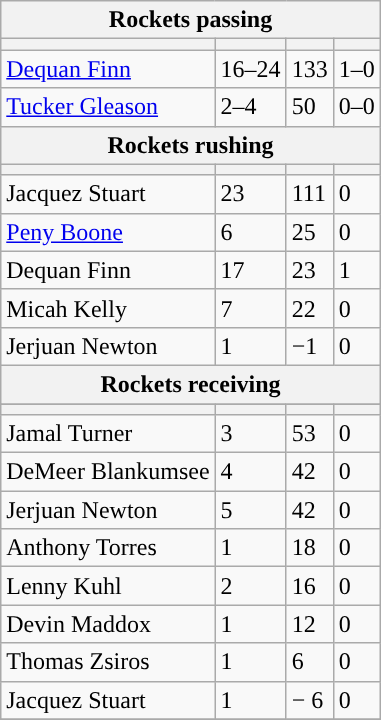<table class="wikitable plainrowheaders">
<tr>
<th colspan="6">Rockets passing</th>
</tr>
<tr>
<th scope="col"></th>
<th scope="col"></th>
<th scope="col"></th>
<th scope="col"></th>
</tr>
<tr>
<td><a href='#'>Dequan Finn</a></td>
<td>16–24</td>
<td>133</td>
<td>1–0</td>
</tr>
<tr>
<td><a href='#'>Tucker Gleason</a></td>
<td>2–4</td>
<td>50</td>
<td>0–0</td>
</tr>
<tr>
<th colspan="6">Rockets rushing</th>
</tr>
<tr>
<th scope="col"></th>
<th scope="col"></th>
<th scope="col"></th>
<th scope="col"></th>
</tr>
<tr>
<td>Jacquez Stuart</td>
<td>23</td>
<td>111</td>
<td>0</td>
</tr>
<tr>
<td><a href='#'>Peny Boone</a></td>
<td>6</td>
<td>25</td>
<td>0</td>
</tr>
<tr>
<td>Dequan Finn</td>
<td>17</td>
<td>23</td>
<td>1</td>
</tr>
<tr>
<td>Micah Kelly</td>
<td>7</td>
<td>22</td>
<td>0</td>
</tr>
<tr>
<td>Jerjuan Newton</td>
<td>1</td>
<td>−1</td>
<td>0</td>
</tr>
<tr>
<th colspan="6">Rockets receiving</th>
</tr>
<tr>
</tr>
<tr>
<th scope="col"></th>
<th scope="col"></th>
<th scope="col"></th>
<th scope="col"></th>
</tr>
<tr>
<td>Jamal Turner</td>
<td>3</td>
<td>53</td>
<td>0</td>
</tr>
<tr>
<td>DeMeer Blankumsee</td>
<td>4</td>
<td>42</td>
<td>0</td>
</tr>
<tr>
<td>Jerjuan Newton</td>
<td>5</td>
<td>42</td>
<td>0</td>
</tr>
<tr>
<td>Anthony Torres</td>
<td>1</td>
<td>18</td>
<td>0</td>
</tr>
<tr>
<td>Lenny Kuhl</td>
<td>2</td>
<td>16</td>
<td>0</td>
</tr>
<tr>
<td>Devin Maddox</td>
<td>1</td>
<td>12</td>
<td>0</td>
</tr>
<tr>
<td>Thomas Zsiros</td>
<td>1</td>
<td>6</td>
<td>0</td>
</tr>
<tr>
<td>Jacquez Stuart</td>
<td>1</td>
<td>− 6</td>
<td>0</td>
</tr>
<tr>
</tr>
</table>
